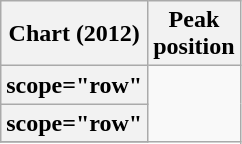<table class="wikitable sortable plainrowheaders" style="text-align:center;">
<tr>
<th scope="col">Chart (2012)</th>
<th scope="col">Peak<br>position</th>
</tr>
<tr>
<th>scope="row"</th>
</tr>
<tr>
<th>scope="row"</th>
</tr>
<tr>
</tr>
</table>
